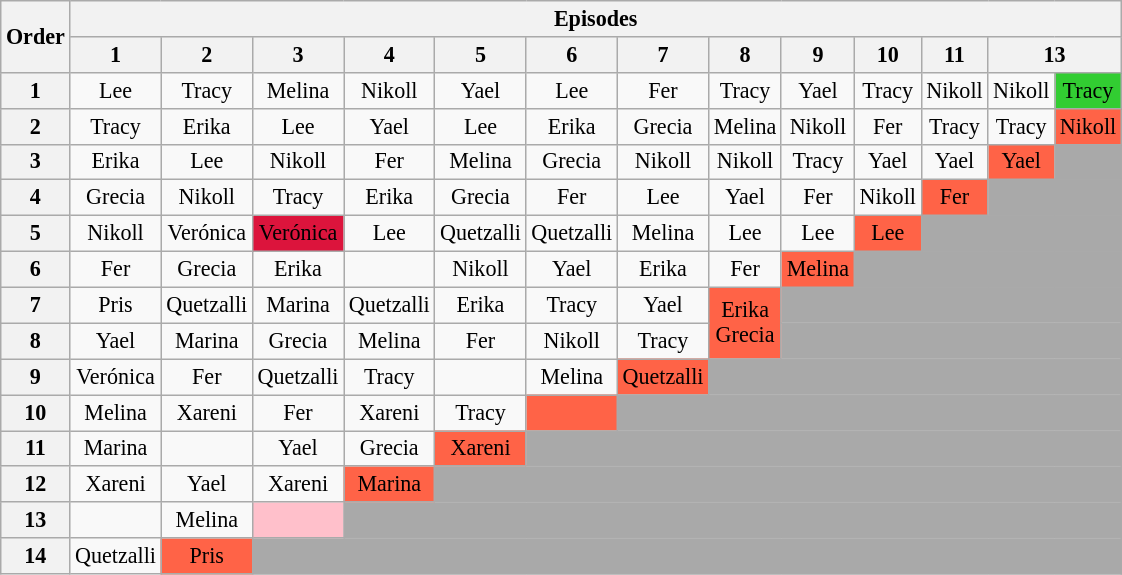<table class="wikitable" style="text-align:center; font-size:92%">
<tr>
<th rowspan=2>Order</th>
<th colspan=13>Episodes</th>
</tr>
<tr>
<th>1</th>
<th>2</th>
<th>3</th>
<th>4</th>
<th>5</th>
<th>6</th>
<th>7</th>
<th>8</th>
<th>9</th>
<th>10</th>
<th>11</th>
<th colspan=2>13</th>
</tr>
<tr>
<th>1</th>
<td>Lee</td>
<td>Tracy</td>
<td>Melina</td>
<td>Nikoll</td>
<td>Yael</td>
<td>Lee</td>
<td>Fer</td>
<td>Tracy</td>
<td>Yael</td>
<td>Tracy</td>
<td>Nikoll</td>
<td>Nikoll</td>
<td bgcolor="limegreen">Tracy</td>
</tr>
<tr>
<th>2</th>
<td>Tracy</td>
<td>Erika</td>
<td>Lee</td>
<td>Yael</td>
<td>Lee</td>
<td>Erika</td>
<td>Grecia</td>
<td>Melina</td>
<td>Nikoll</td>
<td>Fer</td>
<td>Tracy</td>
<td>Tracy</td>
<td bgcolor="tomato">Nikoll</td>
</tr>
<tr>
<th>3</th>
<td>Erika</td>
<td>Lee</td>
<td>Nikoll</td>
<td>Fer</td>
<td>Melina</td>
<td>Grecia</td>
<td>Nikoll</td>
<td>Nikoll</td>
<td>Tracy</td>
<td>Yael</td>
<td>Yael</td>
<td bgcolor="tomato">Yael</td>
<td bgcolor="A9A9A9"></td>
</tr>
<tr>
<th>4</th>
<td>Grecia</td>
<td>Nikoll</td>
<td>Tracy</td>
<td>Erika</td>
<td>Grecia</td>
<td>Fer</td>
<td>Lee</td>
<td>Yael</td>
<td>Fer</td>
<td>Nikoll</td>
<td bgcolor="tomato">Fer</td>
<td colspan=2 bgcolor="A9A9A9"></td>
</tr>
<tr>
<th>5</th>
<td>Nikoll</td>
<td>Verónica</td>
<td style="background:crimson;"><span> Verónica </span></td>
<td>Lee</td>
<td>Quetzalli</td>
<td>Quetzalli</td>
<td>Melina</td>
<td>Lee</td>
<td>Lee</td>
<td bgcolor="tomato">Lee</td>
<td colspan=3 bgcolor="A9A9A9"></td>
</tr>
<tr>
<th>6</th>
<td>Fer</td>
<td>Grecia</td>
<td>Erika</td>
<td></td>
<td>Nikoll</td>
<td>Yael</td>
<td>Erika</td>
<td>Fer</td>
<td bgcolor="tomato">Melina</td>
<td colspan=4 bgcolor="A9A9A9"></td>
</tr>
<tr>
<th>7</th>
<td>Pris</td>
<td>Quetzalli</td>
<td>Marina</td>
<td>Quetzalli</td>
<td>Erika</td>
<td>Tracy</td>
<td>Yael</td>
<td bgcolor="tomato" rowspan="2">Erika<br>Grecia</td>
<td colspan=5 bgcolor="A9A9A9"></td>
</tr>
<tr>
<th>8</th>
<td>Yael</td>
<td>Marina</td>
<td>Grecia</td>
<td>Melina</td>
<td>Fer</td>
<td>Nikoll</td>
<td>Tracy</td>
<td colspan=5 bgcolor="A9A9A9"></td>
</tr>
<tr>
<th>9</th>
<td>Verónica</td>
<td>Fer</td>
<td>Quetzalli</td>
<td>Tracy</td>
<td></td>
<td>Melina</td>
<td bgcolor="tomato">Quetzalli</td>
<td colspan=6 bgcolor="A9A9A9"></td>
</tr>
<tr>
<th>10</th>
<td>Melina</td>
<td>Xareni</td>
<td>Fer</td>
<td>Xareni</td>
<td>Tracy</td>
<td bgcolor="tomato"></td>
<td colspan=7 bgcolor="A9A9A9"></td>
</tr>
<tr>
<th>11</th>
<td>Marina</td>
<td></td>
<td>Yael</td>
<td>Grecia</td>
<td bgcolor="tomato">Xareni</td>
<td colspan=8 bgcolor="A9A9A9"></td>
</tr>
<tr>
<th>12</th>
<td>Xareni</td>
<td>Yael</td>
<td>Xareni</td>
<td bgcolor="tomato">Marina</td>
<td colspan=9 bgcolor="A9A9A9"></td>
</tr>
<tr>
<th>13</th>
<td></td>
<td>Melina</td>
<td bgcolor="pink"></td>
<td colspan=10 bgcolor="A9A9A9"></td>
</tr>
<tr>
<th>14</th>
<td>Quetzalli</td>
<td bgcolor="tomato">Pris</td>
<td colspan=11 bgcolor="A9A9A9"></td>
</tr>
</table>
